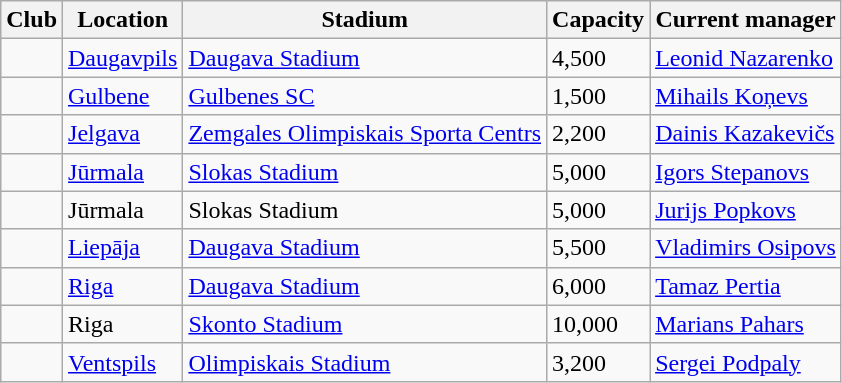<table class="wikitable sortable">
<tr>
<th>Club</th>
<th>Location</th>
<th>Stadium</th>
<th>Capacity</th>
<th>Current manager</th>
</tr>
<tr>
<td></td>
<td><a href='#'>Daugavpils</a></td>
<td><a href='#'>Daugava Stadium</a></td>
<td>4,500</td>
<td> <a href='#'>Leonid Nazarenko</a></td>
</tr>
<tr>
<td></td>
<td><a href='#'>Gulbene</a></td>
<td><a href='#'>Gulbenes SC</a></td>
<td>1,500</td>
<td> <a href='#'>Mihails Koņevs</a></td>
</tr>
<tr>
<td></td>
<td><a href='#'>Jelgava</a></td>
<td><a href='#'>Zemgales Olimpiskais Sporta Centrs</a></td>
<td>2,200</td>
<td> <a href='#'>Dainis Kazakevičs</a></td>
</tr>
<tr>
<td></td>
<td><a href='#'>Jūrmala</a></td>
<td><a href='#'>Slokas Stadium</a></td>
<td>5,000</td>
<td> <a href='#'>Igors Stepanovs</a></td>
</tr>
<tr>
<td></td>
<td>Jūrmala</td>
<td>Slokas Stadium</td>
<td>5,000</td>
<td> <a href='#'>Jurijs Popkovs</a></td>
</tr>
<tr>
<td></td>
<td><a href='#'>Liepāja</a></td>
<td><a href='#'>Daugava Stadium</a></td>
<td>5,500</td>
<td> <a href='#'>Vladimirs Osipovs</a></td>
</tr>
<tr>
<td></td>
<td><a href='#'>Riga</a></td>
<td><a href='#'>Daugava Stadium</a></td>
<td>6,000</td>
<td> <a href='#'>Tamaz Pertia</a></td>
</tr>
<tr>
<td></td>
<td>Riga</td>
<td><a href='#'>Skonto Stadium</a></td>
<td>10,000</td>
<td> <a href='#'>Marians Pahars</a></td>
</tr>
<tr>
<td></td>
<td><a href='#'>Ventspils</a></td>
<td><a href='#'>Olimpiskais Stadium</a></td>
<td>3,200</td>
<td> <a href='#'>Sergei Podpaly</a></td>
</tr>
</table>
